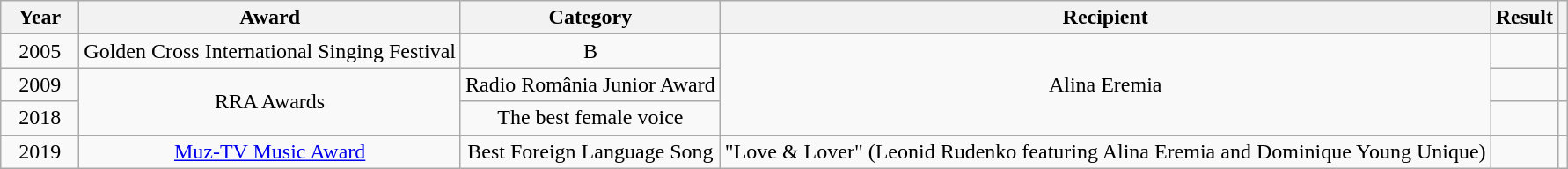<table class="wikitable plainrowheaders" style="text-align:center;">
<tr>
<th style="width:5%;">Year</th>
<th>Award</th>
<th>Category</th>
<th>Recipient</th>
<th>Result</th>
<th></th>
</tr>
<tr>
<td>2005</td>
<td>Golden Cross International Singing Festival</td>
<td>B</td>
<td rowspan="3" scope="row">Alina Eremia</td>
<td></td>
<td style="text-align:center;"></td>
</tr>
<tr>
<td>2009</td>
<td rowspan="2">RRA Awards</td>
<td>Radio România Junior Award</td>
<td></td>
<td style="text-align:center;"></td>
</tr>
<tr>
<td>2018</td>
<td>The best female voice</td>
<td></td>
<td style="text-align:center;"></td>
</tr>
<tr>
<td>2019</td>
<td><a href='#'>Muz-TV Music Award</a></td>
<td>Best Foreign Language Song</td>
<td>"Love & Lover" (Leonid Rudenko featuring Alina Eremia and Dominique Young Unique)</td>
<td></td>
<td style="text-align:center;"></td>
</tr>
</table>
